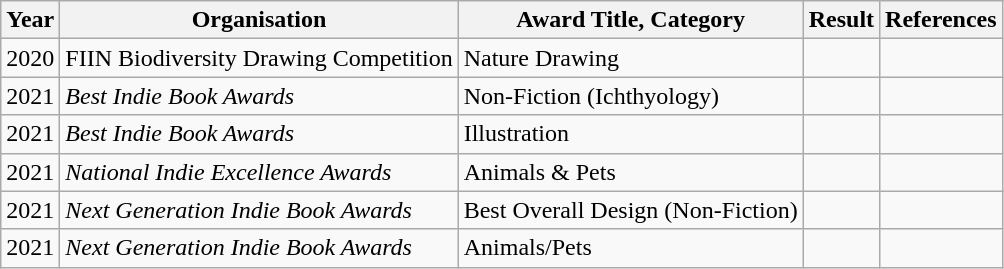<table class="wikitable">
<tr>
<th>Year</th>
<th>Organisation</th>
<th>Award Title, Category</th>
<th>Result</th>
<th>References</th>
</tr>
<tr>
<td>2020</td>
<td>FIIN Biodiversity Drawing Competition</td>
<td>Nature Drawing</td>
<td></td>
<td></td>
</tr>
<tr>
<td>2021</td>
<td><em>Best Indie Book Awards</em></td>
<td>Non-Fiction (Ichthyology)</td>
<td></td>
<td></td>
</tr>
<tr>
<td>2021</td>
<td><em>Best Indie Book Awards</em></td>
<td>Illustration</td>
<td></td>
<td></td>
</tr>
<tr>
<td>2021</td>
<td><em>National Indie Excellence Awards</em></td>
<td>Animals & Pets</td>
<td></td>
<td></td>
</tr>
<tr>
<td>2021</td>
<td><em>Next Generation Indie Book Awards</em></td>
<td>Best Overall Design (Non-Fiction)</td>
<td></td>
<td></td>
</tr>
<tr>
<td>2021</td>
<td><em>Next Generation Indie Book Awards</em></td>
<td>Animals/Pets</td>
<td></td>
<td></td>
</tr>
</table>
